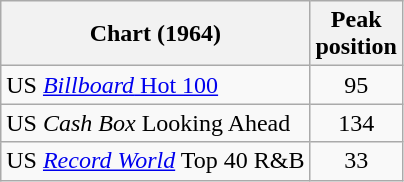<table class="wikitable">
<tr>
<th>Chart (1964)</th>
<th>Peak<br>position</th>
</tr>
<tr>
<td>US <a href='#'><em>Billboard</em> Hot 100</a></td>
<td align="center">95</td>
</tr>
<tr>
<td>US <em>Cash Box</em> Looking Ahead</td>
<td align="center">134</td>
</tr>
<tr>
<td>US <em><a href='#'>Record World</a></em> Top 40 R&B</td>
<td align="center">33</td>
</tr>
</table>
